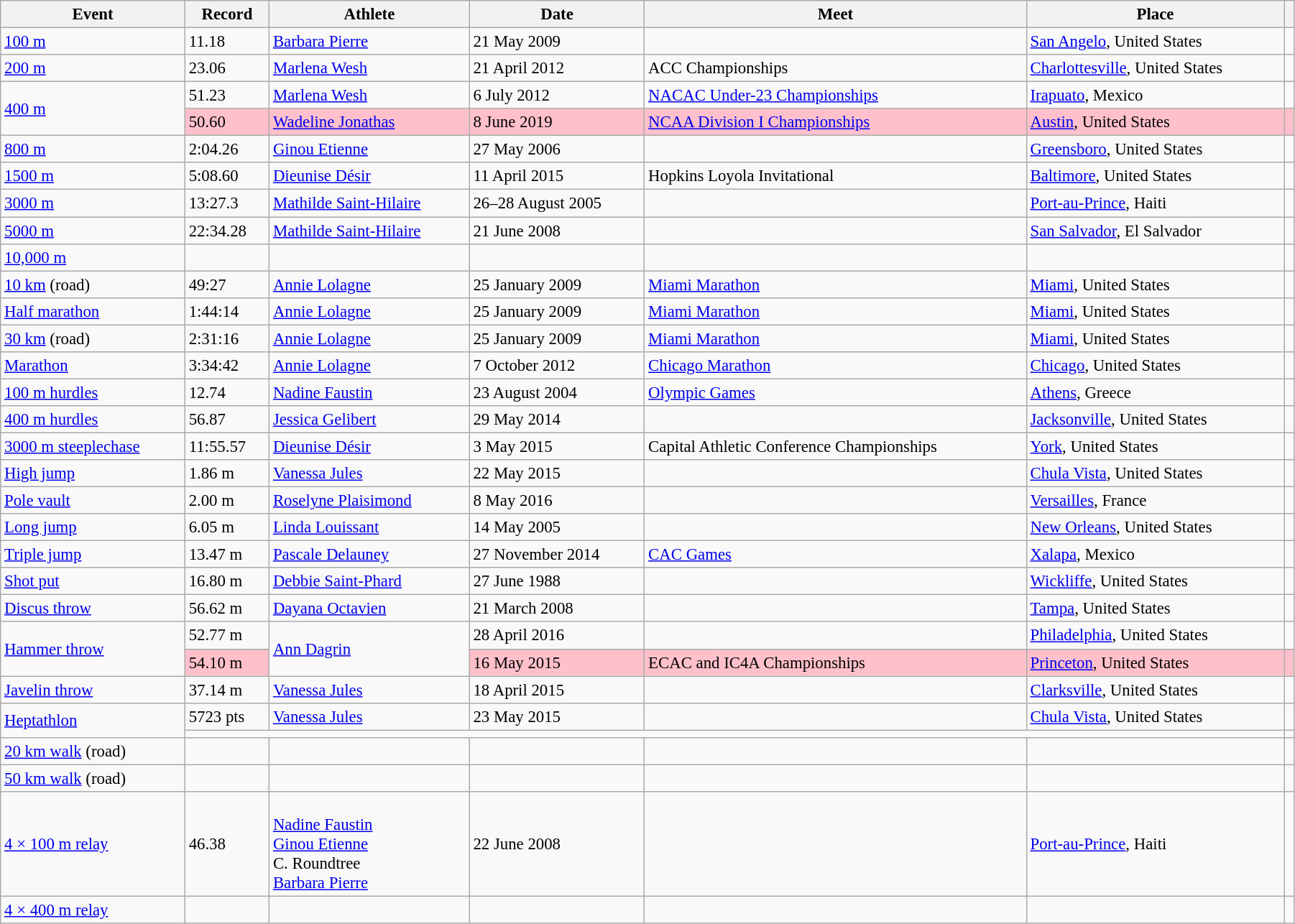<table class="wikitable" style="font-size:95%; width: 95%;">
<tr>
<th>Event</th>
<th>Record</th>
<th>Athlete</th>
<th>Date</th>
<th>Meet</th>
<th>Place</th>
<th></th>
</tr>
<tr>
<td><a href='#'>100 m</a></td>
<td>11.18 </td>
<td><a href='#'>Barbara Pierre</a></td>
<td>21 May 2009</td>
<td></td>
<td><a href='#'>San Angelo</a>, United States</td>
<td></td>
</tr>
<tr>
<td><a href='#'>200 m</a></td>
<td>23.06 </td>
<td><a href='#'>Marlena Wesh</a></td>
<td>21 April 2012</td>
<td>ACC Championships</td>
<td><a href='#'>Charlottesville</a>, United States</td>
<td></td>
</tr>
<tr>
<td rowspan=2><a href='#'>400 m</a></td>
<td>51.23</td>
<td><a href='#'>Marlena Wesh</a></td>
<td>6 July 2012</td>
<td><a href='#'>NACAC Under-23 Championships</a></td>
<td><a href='#'>Irapuato</a>, Mexico</td>
<td></td>
</tr>
<tr style="background:pink">
<td>50.60 </td>
<td><a href='#'>Wadeline Jonathas</a></td>
<td>8 June 2019</td>
<td><a href='#'>NCAA Division I Championships</a></td>
<td><a href='#'>Austin</a>, United States</td>
<td></td>
</tr>
<tr>
<td><a href='#'>800 m</a></td>
<td>2:04.26</td>
<td><a href='#'>Ginou Etienne</a></td>
<td>27 May 2006</td>
<td></td>
<td><a href='#'>Greensboro</a>, United States</td>
<td></td>
</tr>
<tr>
<td><a href='#'>1500 m</a></td>
<td>5:08.60</td>
<td><a href='#'>Dieunise Désir</a></td>
<td>11 April 2015</td>
<td>Hopkins Loyola Invitational</td>
<td><a href='#'>Baltimore</a>, United States</td>
<td></td>
</tr>
<tr>
<td><a href='#'>3000 m</a></td>
<td>13:27.3 </td>
<td><a href='#'>Mathilde Saint-Hilaire</a></td>
<td>26–28 August 2005</td>
<td></td>
<td><a href='#'>Port-au-Prince</a>, Haiti</td>
<td></td>
</tr>
<tr>
<td><a href='#'>5000 m</a></td>
<td>22:34.28</td>
<td><a href='#'>Mathilde Saint-Hilaire</a></td>
<td>21 June 2008</td>
<td></td>
<td><a href='#'>San Salvador</a>, El Salvador</td>
<td></td>
</tr>
<tr>
<td><a href='#'>10,000 m</a></td>
<td></td>
<td></td>
<td></td>
<td></td>
<td></td>
<td></td>
</tr>
<tr>
<td><a href='#'>10 km</a> (road)</td>
<td>49:27</td>
<td><a href='#'>Annie Lolagne</a></td>
<td>25 January 2009</td>
<td><a href='#'>Miami Marathon</a></td>
<td><a href='#'>Miami</a>, United States</td>
<td></td>
</tr>
<tr>
<td><a href='#'>Half marathon</a></td>
<td>1:44:14</td>
<td><a href='#'>Annie Lolagne</a></td>
<td>25 January 2009</td>
<td><a href='#'>Miami Marathon</a></td>
<td><a href='#'>Miami</a>, United States</td>
<td></td>
</tr>
<tr>
<td><a href='#'>30 km</a> (road)</td>
<td>2:31:16</td>
<td><a href='#'>Annie Lolagne</a></td>
<td>25 January 2009</td>
<td><a href='#'>Miami Marathon</a></td>
<td><a href='#'>Miami</a>, United States</td>
<td></td>
</tr>
<tr>
<td><a href='#'>Marathon</a></td>
<td>3:34:42</td>
<td><a href='#'>Annie Lolagne</a></td>
<td>7 October 2012</td>
<td><a href='#'>Chicago Marathon</a></td>
<td><a href='#'>Chicago</a>, United States</td>
<td></td>
</tr>
<tr>
<td><a href='#'>100 m hurdles</a></td>
<td>12.74 </td>
<td><a href='#'>Nadine Faustin</a></td>
<td>23 August 2004</td>
<td><a href='#'>Olympic Games</a></td>
<td><a href='#'>Athens</a>, Greece</td>
<td></td>
</tr>
<tr>
<td><a href='#'>400 m hurdles</a></td>
<td>56.87</td>
<td><a href='#'>Jessica Gelibert</a></td>
<td>29 May 2014</td>
<td></td>
<td><a href='#'>Jacksonville</a>, United States</td>
<td></td>
</tr>
<tr>
<td><a href='#'>3000 m steeplechase</a></td>
<td>11:55.57</td>
<td><a href='#'>Dieunise Désir</a></td>
<td>3 May 2015</td>
<td>Capital Athletic Conference Championships</td>
<td><a href='#'>York</a>, United States</td>
<td></td>
</tr>
<tr>
<td><a href='#'>High jump</a></td>
<td>1.86 m</td>
<td><a href='#'>Vanessa Jules</a></td>
<td>22 May 2015</td>
<td></td>
<td><a href='#'>Chula Vista</a>, United States</td>
<td></td>
</tr>
<tr>
<td><a href='#'>Pole vault</a></td>
<td>2.00 m</td>
<td><a href='#'>Roselyne Plaisimond</a></td>
<td>8 May 2016</td>
<td></td>
<td><a href='#'>Versailles</a>, France</td>
<td></td>
</tr>
<tr>
<td><a href='#'>Long jump</a></td>
<td>6.05 m </td>
<td><a href='#'>Linda Louissant</a></td>
<td>14 May 2005</td>
<td></td>
<td><a href='#'>New Orleans</a>, United States</td>
<td></td>
</tr>
<tr>
<td><a href='#'>Triple jump</a></td>
<td>13.47 m  </td>
<td><a href='#'>Pascale Delauney</a></td>
<td>27 November 2014</td>
<td><a href='#'>CAC Games</a></td>
<td><a href='#'>Xalapa</a>, Mexico</td>
<td></td>
</tr>
<tr>
<td><a href='#'>Shot put</a></td>
<td>16.80 m</td>
<td><a href='#'>Debbie Saint-Phard</a></td>
<td>27 June 1988</td>
<td></td>
<td><a href='#'>Wickliffe</a>, United States</td>
<td></td>
</tr>
<tr>
<td><a href='#'>Discus throw</a></td>
<td>56.62 m</td>
<td><a href='#'>Dayana Octavien</a></td>
<td>21 March 2008</td>
<td></td>
<td><a href='#'>Tampa</a>, United States</td>
<td></td>
</tr>
<tr>
<td rowspan=2><a href='#'>Hammer throw</a></td>
<td>52.77 m</td>
<td rowspan=2><a href='#'>Ann Dagrin</a></td>
<td>28 April 2016</td>
<td></td>
<td><a href='#'>Philadelphia</a>, United States</td>
<td></td>
</tr>
<tr style="background:pink">
<td>54.10 m</td>
<td>16 May 2015</td>
<td>ECAC and IC4A Championships</td>
<td><a href='#'>Princeton</a>, United States</td>
<td></td>
</tr>
<tr>
<td><a href='#'>Javelin throw</a></td>
<td>37.14 m</td>
<td><a href='#'>Vanessa Jules</a></td>
<td>18 April 2015</td>
<td></td>
<td><a href='#'>Clarksville</a>, United States</td>
<td></td>
</tr>
<tr>
<td rowspan=2><a href='#'>Heptathlon</a></td>
<td>5723 pts</td>
<td><a href='#'>Vanessa Jules</a></td>
<td>23 May 2015</td>
<td></td>
<td><a href='#'>Chula Vista</a>, United States</td>
<td></td>
</tr>
<tr>
<td colspan=5></td>
<td></td>
</tr>
<tr>
<td><a href='#'>20 km walk</a> (road)</td>
<td></td>
<td></td>
<td></td>
<td></td>
<td></td>
<td></td>
</tr>
<tr>
<td><a href='#'>50 km walk</a> (road)</td>
<td></td>
<td></td>
<td></td>
<td></td>
<td></td>
<td></td>
</tr>
<tr>
<td><a href='#'>4 × 100 m relay</a></td>
<td>46.38</td>
<td><br><a href='#'>Nadine Faustin</a><br><a href='#'>Ginou Etienne</a><br>C. Roundtree<br><a href='#'>Barbara Pierre</a></td>
<td>22 June 2008</td>
<td></td>
<td><a href='#'>Port-au-Prince</a>, Haiti</td>
<td></td>
</tr>
<tr>
<td><a href='#'>4 × 400 m relay</a></td>
<td></td>
<td></td>
<td></td>
<td></td>
<td></td>
<td></td>
</tr>
</table>
